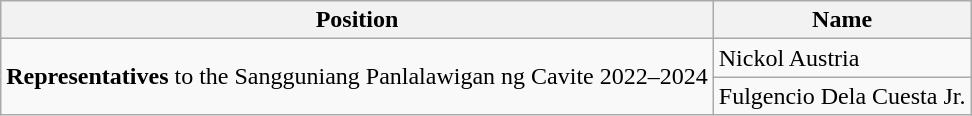<table class="wikitable">
<tr>
<th>Position</th>
<th>Name</th>
</tr>
<tr>
<td rowspan=2><strong>Representatives</strong> to the Sangguniang Panlalawigan ng Cavite 2022–2024</td>
<td>Nickol Austria</td>
</tr>
<tr>
<td>Fulgencio Dela Cuesta Jr.</td>
</tr>
</table>
